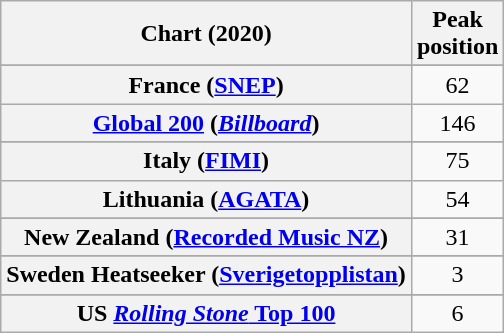<table class="wikitable sortable plainrowheaders" style="text-align:center">
<tr>
<th scope="col">Chart (2020)</th>
<th scope="col">Peak<br>position</th>
</tr>
<tr>
</tr>
<tr>
</tr>
<tr>
<th scope="row">France (<a href='#'>SNEP</a>)</th>
<td>62</td>
</tr>
<tr>
<th scope="row"><a href='#'>Global 200</a> (<em><a href='#'>Billboard</a></em>)</th>
<td>146</td>
</tr>
<tr>
</tr>
<tr>
<th scope="row">Italy (<a href='#'>FIMI</a>)</th>
<td>75</td>
</tr>
<tr>
<th scope="row">Lithuania (<a href='#'>AGATA</a>)</th>
<td>54</td>
</tr>
<tr>
</tr>
<tr>
<th scope="row">New Zealand (<a href='#'>Recorded Music NZ</a>)</th>
<td>31</td>
</tr>
<tr>
</tr>
<tr>
<th scope="row">Sweden Heatseeker (<a href='#'>Sverigetopplistan</a>)</th>
<td>3</td>
</tr>
<tr>
</tr>
<tr>
</tr>
<tr>
</tr>
<tr>
</tr>
<tr>
<th scope="row">US <a href='#'><em>Rolling Stone</em> Top 100</a></th>
<td>6</td>
</tr>
</table>
